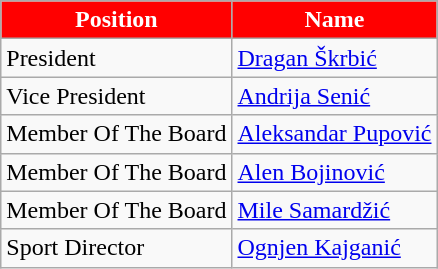<table class="wikitable">
<tr>
<th style="color:#FFFFFF; background:#FF0000">Position</th>
<th style="color:#FFFFFF; background:#FF0000">Name</th>
</tr>
<tr>
<td>President</td>
<td> <a href='#'>Dragan Škrbić</a></td>
</tr>
<tr>
<td>Vice President</td>
<td> <a href='#'>Andrija Senić</a></td>
</tr>
<tr>
<td>Member Of The Board</td>
<td> <a href='#'>Aleksandar Pupović</a></td>
</tr>
<tr>
<td>Member Of The Board</td>
<td> <a href='#'>Alen Bojinović</a></td>
</tr>
<tr>
<td>Member Of The Board</td>
<td> <a href='#'>Mile Samardžić</a></td>
</tr>
<tr>
<td>Sport Director</td>
<td> <a href='#'>Ognjen Kajganić</a></td>
</tr>
</table>
